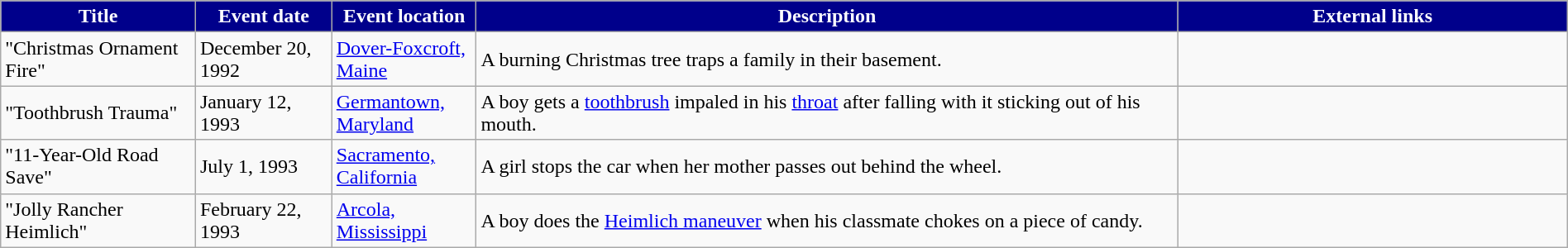<table class="wikitable" style="width: 100%;">
<tr>
<th style="background: #00008B; color: #FFFFFF; width: 10%;">Title</th>
<th style="background: #00008B; color: #FFFFFF; width: 7%;">Event date</th>
<th style="background: #00008B; color: #FFFFFF; width: 7%;">Event location</th>
<th style="background: #00008B; color: #FFFFFF; width: 36%;">Description</th>
<th style="background: #00008B; color: #FFFFFF; width: 20%;">External links</th>
</tr>
<tr>
<td>"Christmas Ornament Fire"</td>
<td>December 20, 1992</td>
<td><a href='#'>Dover-Foxcroft, Maine</a></td>
<td>A burning Christmas tree traps a family in their basement.</td>
<td></td>
</tr>
<tr>
<td>"Toothbrush Trauma"</td>
<td>January 12, 1993</td>
<td><a href='#'>Germantown, Maryland</a></td>
<td>A boy gets a <a href='#'>toothbrush</a> impaled in his <a href='#'>throat</a> after falling with it sticking out of his mouth.</td>
<td></td>
</tr>
<tr>
<td>"11-Year-Old Road Save"</td>
<td>July 1, 1993</td>
<td><a href='#'>Sacramento, California</a></td>
<td>A girl stops the car when her mother passes out behind the wheel.</td>
<td></td>
</tr>
<tr>
<td>"Jolly Rancher Heimlich"</td>
<td>February 22, 1993</td>
<td><a href='#'>Arcola, Mississippi</a></td>
<td>A boy does the <a href='#'>Heimlich maneuver</a> when his classmate chokes on a piece of candy.</td>
<td></td>
</tr>
</table>
